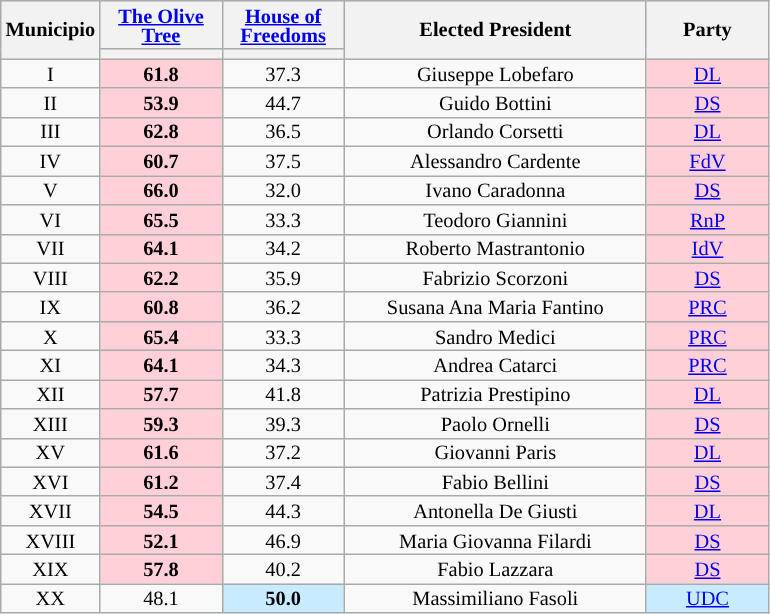<table class="wikitable" style="text-align:center; font-size:85%; line-height:13px">
<tr style="height:30px; background-color:#E9E9E9">
<th style="width:50px;" rowspan="2">Municipio</th>
<th style="width:75px;"><a href='#'>The Olive Tree</a></th>
<th style="width:75px;"><a href='#'>House of Freedoms</a></th>
<th style="width:195px;" rowspan="2">Elected President</th>
<th style="width:75px;" rowspan="2">Party</th>
</tr>
<tr>
<th style="background:"></th>
<th style="background:"></th>
</tr>
<tr>
<td>I</td>
<td style="background:#FFD0D7"><strong>61.8</strong></td>
<td>37.3</td>
<td>Giuseppe Lobefaro</td>
<td style="background:#FFD0D7"><a href='#'>DL</a></td>
</tr>
<tr>
<td>II</td>
<td style="background:#FFD0D7"><strong>53.9</strong></td>
<td>44.7</td>
<td>Guido Bottini</td>
<td style="background:#FFD0D7"><a href='#'>DS</a></td>
</tr>
<tr>
<td>III</td>
<td style="background:#FFD0D7"><strong>62.8</strong></td>
<td>36.5</td>
<td>Orlando Corsetti</td>
<td style="background:#FFD0D7"><a href='#'>DL</a></td>
</tr>
<tr>
<td>IV</td>
<td style="background:#FFD0D7"><strong>60.7</strong></td>
<td>37.5</td>
<td>Alessandro Cardente</td>
<td style="background:#FFD0D7"><a href='#'>FdV</a></td>
</tr>
<tr>
<td>V</td>
<td style="background:#FFD0D7"><strong>66.0</strong></td>
<td>32.0</td>
<td>Ivano Caradonna</td>
<td style="background:#FFD0D7"><a href='#'>DS</a></td>
</tr>
<tr>
<td>VI</td>
<td style="background:#FFD0D7"><strong>65.5</strong></td>
<td>33.3</td>
<td>Teodoro Giannini</td>
<td style="background:#FFD0D7"><a href='#'>RnP</a></td>
</tr>
<tr>
<td>VII</td>
<td style="background:#FFD0D7"><strong>64.1</strong></td>
<td>34.2</td>
<td>Roberto Mastrantonio</td>
<td style="background:#FFD0D7"><a href='#'>IdV</a></td>
</tr>
<tr>
<td>VIII</td>
<td style="background:#FFD0D7"><strong>62.2</strong></td>
<td>35.9</td>
<td>Fabrizio Scorzoni</td>
<td style="background:#FFD0D7"><a href='#'>DS</a></td>
</tr>
<tr>
<td>IX</td>
<td style="background:#FFD0D7"><strong>60.8</strong></td>
<td>36.2</td>
<td>Susana Ana Maria Fantino</td>
<td style="background:#FFD0D7"><a href='#'>PRC</a></td>
</tr>
<tr>
<td>X</td>
<td style="background:#FFD0D7"><strong>65.4</strong></td>
<td>33.3</td>
<td>Sandro Medici</td>
<td style="background:#FFD0D7"><a href='#'>PRC</a></td>
</tr>
<tr>
<td>XI</td>
<td style="background:#FFD0D7"><strong>64.1</strong></td>
<td>34.3</td>
<td>Andrea Catarci</td>
<td style="background:#FFD0D7"><a href='#'>PRC</a></td>
</tr>
<tr>
<td>XII</td>
<td style="background:#FFD0D7"><strong>57.7</strong></td>
<td>41.8</td>
<td>Patrizia Prestipino</td>
<td style="background:#FFD0D7"><a href='#'>DL</a></td>
</tr>
<tr>
<td>XIII</td>
<td style="background:#FFD0D7"><strong>59.3</strong></td>
<td>39.3</td>
<td>Paolo Ornelli</td>
<td style="background:#FFD0D7"><a href='#'>DS</a></td>
</tr>
<tr>
<td>XV</td>
<td style="background:#FFD0D7"><strong>61.6</strong></td>
<td>37.2</td>
<td>Giovanni Paris</td>
<td style="background:#FFD0D7"><a href='#'>DL</a></td>
</tr>
<tr>
<td>XVI</td>
<td style="background:#FFD0D7"><strong>61.2</strong></td>
<td>37.4</td>
<td>Fabio Bellini</td>
<td style="background:#FFD0D7"><a href='#'>DS</a></td>
</tr>
<tr>
<td>XVII</td>
<td style="background:#FFD0D7"><strong>54.5</strong></td>
<td>44.3</td>
<td>Antonella De Giusti</td>
<td style="background:#FFD0D7"><a href='#'>DL</a></td>
</tr>
<tr>
<td>XVIII</td>
<td style="background:#FFD0D7"><strong>52.1</strong></td>
<td>46.9</td>
<td>Maria Giovanna Filardi</td>
<td style="background:#FFD0D7"><a href='#'>DS</a></td>
</tr>
<tr>
<td>XIX</td>
<td style="background:#FFD0D7"><strong>57.8</strong></td>
<td>40.2</td>
<td>Fabio Lazzara</td>
<td style="background:#FFD0D7"><a href='#'>DS</a></td>
</tr>
<tr>
<td>XX</td>
<td>48.1</td>
<td style="background:#C8EBFF"><strong>50.0</strong></td>
<td>Massimiliano Fasoli</td>
<td style="background:#C8EBFF"><a href='#'>UDC</a></td>
</tr>
</table>
